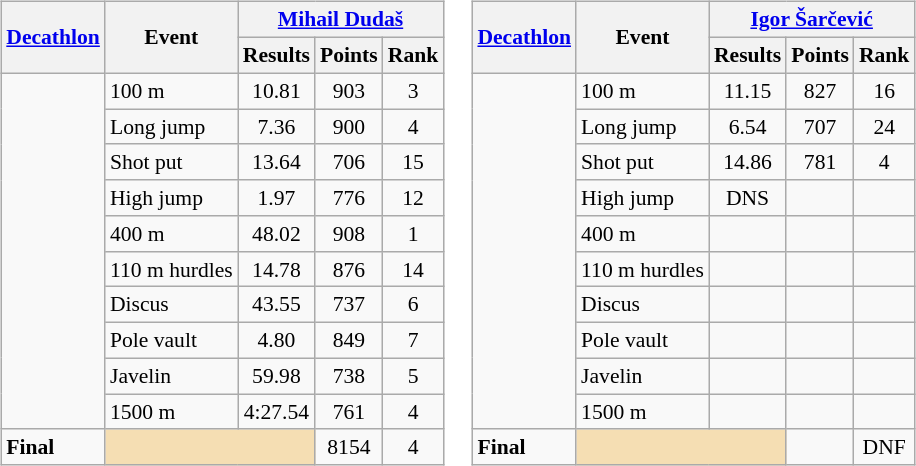<table>
<tr>
<td><br><table class=wikitable style="font-size:90%">
<tr>
<th rowspan="2"><a href='#'>Decathlon</a></th>
<th rowspan="2">Event</th>
<th colspan="3"><a href='#'>Mihail Dudaš</a></th>
</tr>
<tr>
<th>Results</th>
<th>Points</th>
<th>Rank</th>
</tr>
<tr>
<td rowspan="10"></td>
<td>100 m</td>
<td align=center>10.81</td>
<td align=center>903</td>
<td align=center>3</td>
</tr>
<tr>
<td>Long jump</td>
<td align=center>7.36</td>
<td align=center>900</td>
<td align=center>4</td>
</tr>
<tr>
<td>Shot put</td>
<td align=center>13.64</td>
<td align=center>706</td>
<td align=center>15</td>
</tr>
<tr>
<td>High jump</td>
<td align=center>1.97</td>
<td align=center>776</td>
<td align=center>12</td>
</tr>
<tr>
<td>400 m</td>
<td align=center>48.02</td>
<td align=center>908</td>
<td align=center>1</td>
</tr>
<tr>
<td>110 m hurdles</td>
<td align=center>14.78</td>
<td align=center>876</td>
<td align=center>14</td>
</tr>
<tr>
<td>Discus</td>
<td align=center>43.55</td>
<td align=center>737</td>
<td align=center>6</td>
</tr>
<tr>
<td>Pole vault</td>
<td align=center>4.80</td>
<td align=center>849</td>
<td align=center>7</td>
</tr>
<tr>
<td>Javelin</td>
<td align=center>59.98</td>
<td align=center>738</td>
<td align=center>5</td>
</tr>
<tr>
<td>1500 m</td>
<td align=center>4:27.54</td>
<td align=center>761</td>
<td align=center>4</td>
</tr>
<tr>
<td><strong>Final</strong></td>
<td colspan="2" bgcolor="wheat"></td>
<td align=center>8154</td>
<td align=center>4</td>
</tr>
</table>
</td>
<td><br><table class=wikitable style="font-size:90%">
<tr>
<th rowspan="2"><a href='#'>Decathlon</a></th>
<th rowspan="2">Event</th>
<th colspan="3"><a href='#'>Igor Šarčević</a></th>
</tr>
<tr>
<th>Results</th>
<th>Points</th>
<th>Rank</th>
</tr>
<tr>
<td rowspan="10"></td>
<td>100 m</td>
<td align=center>11.15</td>
<td align=center>827</td>
<td align=center>16</td>
</tr>
<tr>
<td>Long jump</td>
<td align=center>6.54</td>
<td align=center>707</td>
<td align=center>24</td>
</tr>
<tr>
<td>Shot put</td>
<td align=center>14.86</td>
<td align=center>781</td>
<td align=center>4</td>
</tr>
<tr>
<td>High jump</td>
<td align=center>DNS</td>
<td align=center></td>
<td align=center></td>
</tr>
<tr>
<td>400 m</td>
<td align=center></td>
<td align=center></td>
<td align=center></td>
</tr>
<tr>
<td>110 m hurdles</td>
<td align=center></td>
<td align=center></td>
<td align=center></td>
</tr>
<tr>
<td>Discus</td>
<td align=center></td>
<td align=center></td>
<td align=center></td>
</tr>
<tr>
<td>Pole vault</td>
<td align=center></td>
<td align=center></td>
<td align=center></td>
</tr>
<tr>
<td>Javelin</td>
<td align=center></td>
<td align=center></td>
<td align=center></td>
</tr>
<tr>
<td>1500 m</td>
<td align=center></td>
<td align=center></td>
<td align=center></td>
</tr>
<tr>
<td><strong>Final</strong></td>
<td colspan="2" bgcolor="wheat"></td>
<td align=center></td>
<td align=center>DNF</td>
</tr>
</table>
</td>
</tr>
</table>
